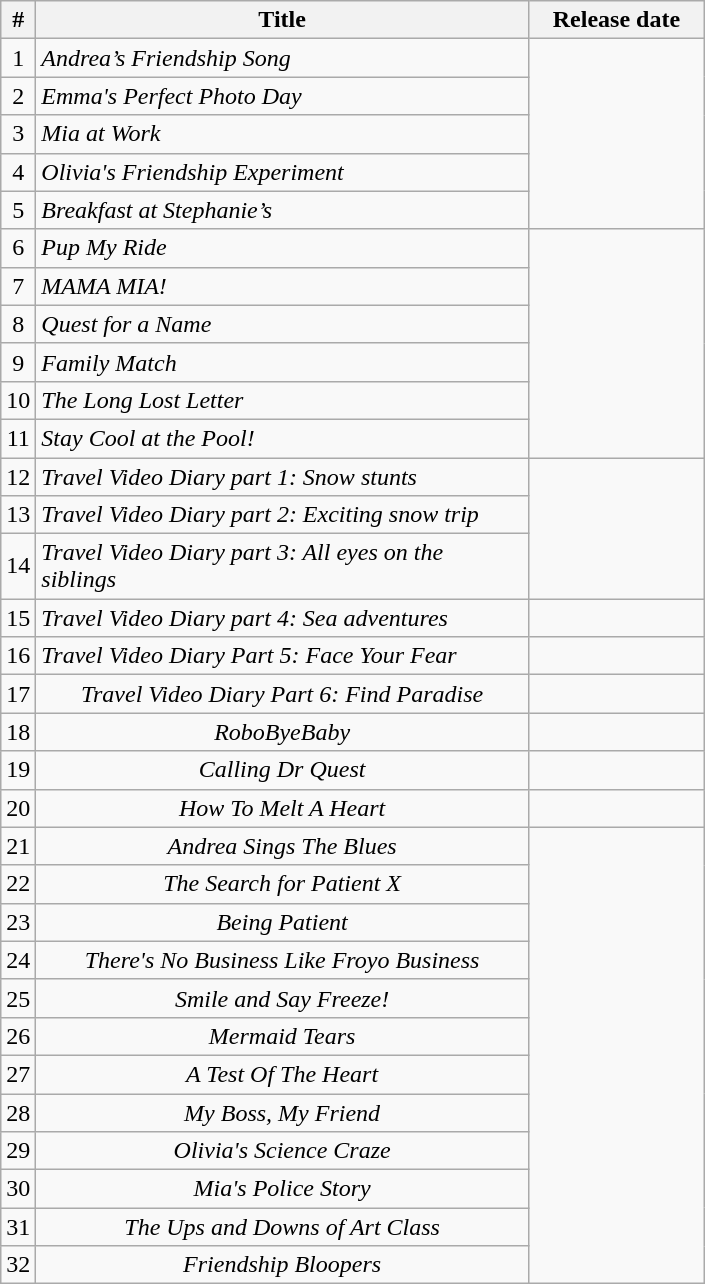<table class="wikitable sortable">
<tr>
<th width=10>#</th>
<th width=321>Title</th>
<th width=110>Release date</th>
</tr>
<tr>
<td style="text-align:center">1</td>
<td><em>Andrea’s Friendship Song</em></td>
<td rowspan="5" style="text-align:right"></td>
</tr>
<tr>
<td style="text-align:center">2</td>
<td><em>Emma's Perfect Photo Day</em></td>
</tr>
<tr>
<td style="text-align:center">3</td>
<td><em>Mia at Work</em></td>
</tr>
<tr>
<td style="text-align:center">4</td>
<td><em>Olivia's Friendship Experiment</em></td>
</tr>
<tr>
<td style="text-align:center">5</td>
<td><em>Breakfast at Stephanie’s</em></td>
</tr>
<tr>
<td style="text-align:center">6</td>
<td><em>Pup My Ride</em></td>
<td rowspan="6" style="text-align:right"></td>
</tr>
<tr>
<td style="text-align:center">7</td>
<td><em>MAMA MIA!</em></td>
</tr>
<tr>
<td style="text-align:center">8</td>
<td><em>Quest for a Name</em></td>
</tr>
<tr>
<td style="text-align:center">9</td>
<td><em>Family Match</em></td>
</tr>
<tr>
<td style="text-align:center">10</td>
<td><em>The Long Lost Letter</em></td>
</tr>
<tr>
<td style="text-align:center">11</td>
<td><em>Stay Cool at the Pool!</em></td>
</tr>
<tr>
<td style="text-align:center">12</td>
<td><em>Travel Video Diary part 1: Snow stunts</em></td>
<td rowspan="3" style="text-align:right"></td>
</tr>
<tr>
<td style="text-align:center">13</td>
<td><em>Travel Video Diary part 2: Exciting snow trip</em></td>
</tr>
<tr>
<td style="text-align:center">14</td>
<td><em>Travel Video Diary part 3: All eyes on the siblings</em></td>
</tr>
<tr>
<td style="text-align:center">15</td>
<td><em>Travel Video Diary part 4: Sea adventures</em></td>
<td style="text-align:right"></td>
</tr>
<tr>
<td style="text-align:center">16</td>
<td><em>Travel Video Diary Part 5: Face Your Fear</em></td>
<td style="text-align:right"></td>
</tr>
<tr>
<td style="text-align:center">17</td>
<td style="text-align:center"><em>Travel Video Diary Part 6: Find Paradise</em></td>
<td style="text-align:right"></td>
</tr>
<tr>
<td style="text-align:center">18</td>
<td style="text-align:center"><em>RoboByeBaby</em></td>
<td style="text-align:right"></td>
</tr>
<tr>
<td style="text-align:center">19</td>
<td style="text-align:center"><em>Calling Dr Quest</em></td>
<td style="text-align:right"></td>
</tr>
<tr>
<td style="text-align:center">20</td>
<td style="text-align:center"><em>How To Melt A Heart</em></td>
<td style="text-align:right"></td>
</tr>
<tr>
<td style="text-align:center">21</td>
<td style="text-align:center"><em>Andrea Sings The Blues</em></td>
<td rowspan="12" style="text-align:right"></td>
</tr>
<tr>
<td style="text-align:center">22</td>
<td style="text-align:center"><em>The Search for Patient X</em></td>
</tr>
<tr>
<td style="text-align:center">23</td>
<td style="text-align:center"><em>Being Patient</em></td>
</tr>
<tr>
<td style="text-align:center">24</td>
<td style="text-align:center"><em>There's No Business Like Froyo Business</em></td>
</tr>
<tr>
<td style="text-align:center">25</td>
<td style="text-align:center"><em>Smile and Say Freeze!</em></td>
</tr>
<tr>
<td style="text-align:center">26</td>
<td style="text-align:center"><em>Mermaid Tears</em></td>
</tr>
<tr>
<td style="text-align:center">27</td>
<td style="text-align:center"><em>A Test Of The Heart</em></td>
</tr>
<tr>
<td style="text-align:center">28</td>
<td style="text-align:center"><em>My Boss, My Friend</em></td>
</tr>
<tr>
<td style="text-align:center">29</td>
<td style="text-align:center"><em>Olivia's Science Craze</em></td>
</tr>
<tr>
<td style="text-align:center">30</td>
<td style="text-align:center"><em>Mia's Police Story</em></td>
</tr>
<tr>
<td style="text-align:center">31</td>
<td style="text-align:center"><em>The Ups and Downs of Art Class</em></td>
</tr>
<tr>
<td style="text-align:center">32</td>
<td style="text-align:center"><em>Friendship Bloopers</em></td>
</tr>
</table>
